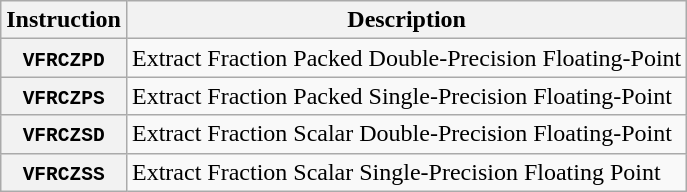<table class="wikitable">
<tr>
<th scope="col">Instruction</th>
<th scope="col">Description</th>
</tr>
<tr>
<th scope="row"><code>VFRCZPD</code></th>
<td>Extract Fraction Packed Double-Precision Floating-Point</td>
</tr>
<tr>
<th scope="row"><code>VFRCZPS</code></th>
<td>Extract Fraction Packed Single-Precision Floating-Point</td>
</tr>
<tr>
<th scope="row"><code>VFRCZSD</code></th>
<td>Extract Fraction Scalar Double-Precision Floating-Point</td>
</tr>
<tr>
<th scope="row"><code>VFRCZSS</code></th>
<td>Extract Fraction Scalar Single-Precision Floating Point</td>
</tr>
</table>
